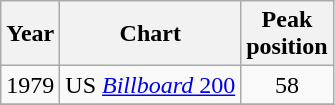<table class="wikitable">
<tr>
<th>Year</th>
<th>Chart</th>
<th>Peak<br>position</th>
</tr>
<tr>
<td rowspan="1">1979</td>
<td>US <a href='#'><em>Billboard</em> 200</a></td>
<td align=center>58</td>
</tr>
<tr>
</tr>
</table>
